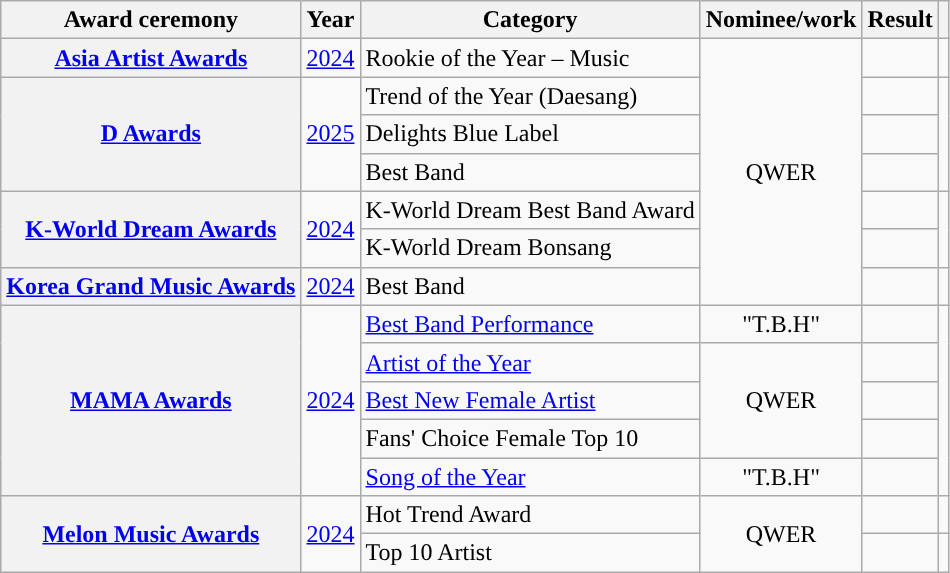<table class="wikitable plainrowheaders sortable" style="text-align:center">
<tr>
<th scope="col">Award ceremony</th>
<th scope="col">Year</th>
<th scope="col">Category</th>
<th scope="col">Nominee/work</th>
<th scope="col">Result</th>
<th scope="col" class="unsortable"></th>
</tr>
<tr>
<th scope="row"><a href='#'>Asia Artist Awards</a></th>
<td><a href='#'>2024</a></td>
<td style="text-align:left">Rookie of the Year – Music</td>
<td rowspan="7">QWER</td>
<td></td>
<td></td>
</tr>
<tr>
<th scope="row" rowspan="3"><a href='#'>D Awards</a></th>
<td rowspan="3"><a href='#'>2025</a></td>
<td style="text-align:left">Trend of the Year (Daesang)</td>
<td></td>
<td rowspan="3"></td>
</tr>
<tr>
<td style="text-align:left">Delights Blue Label</td>
<td></td>
</tr>
<tr>
<td style="text-align:left">Best Band</td>
<td></td>
</tr>
<tr>
<th scope="row" rowspan="2"><a href='#'>K-World Dream Awards</a></th>
<td rowspan="2"><a href='#'>2024</a></td>
<td style="text-align:left">K-World Dream Best Band Award</td>
<td></td>
<td rowspan="2"></td>
</tr>
<tr>
<td style="text-align:left">K-World Dream Bonsang</td>
<td></td>
</tr>
<tr>
<th scope="row"><a href='#'>Korea Grand Music Awards</a></th>
<td><a href='#'>2024</a></td>
<td style="text-align:left">Best Band</td>
<td></td>
<td></td>
</tr>
<tr>
<th scope="row" rowspan="5"><a href='#'>MAMA Awards</a></th>
<td rowspan="5"><a href='#'>2024</a></td>
<td style="text-align:left"><a href='#'>Best Band Performance</a></td>
<td>"T.B.H"</td>
<td></td>
<td rowspan="5"></td>
</tr>
<tr>
<td style="text-align:left"><a href='#'>Artist of the Year</a></td>
<td rowspan="3">QWER</td>
<td></td>
</tr>
<tr>
<td style="text-align:left"><a href='#'>Best New Female Artist</a></td>
<td></td>
</tr>
<tr>
<td style="text-align:left">Fans' Choice Female Top 10</td>
<td></td>
</tr>
<tr>
<td style="text-align:left"><a href='#'>Song of the Year</a></td>
<td>"T.B.H"</td>
<td></td>
</tr>
<tr>
<th scope="row" rowspan="2"><a href='#'>Melon Music Awards</a></th>
<td rowspan="2"><a href='#'>2024</a></td>
<td style="text-align:left">Hot Trend Award</td>
<td rowspan="2">QWER</td>
<td></td>
<td></td>
</tr>
<tr>
<td style="text-align:left">Top 10 Artist</td>
<td></td>
<td></td>
</tr>
</table>
